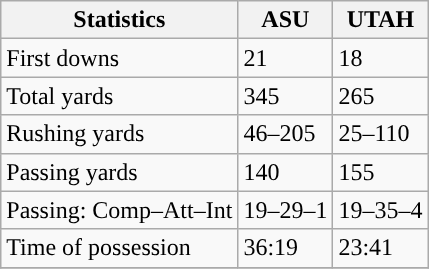<table class="wikitable" style="float: left;">
<tr>
<th>Statistics</th>
<th>ASU</th>
<th>UTAH</th>
</tr>
<tr>
<td>First downs</td>
<td>21</td>
<td>18</td>
</tr>
<tr>
<td>Total yards</td>
<td>345</td>
<td>265</td>
</tr>
<tr>
<td>Rushing yards</td>
<td>46–205</td>
<td>25–110</td>
</tr>
<tr>
<td>Passing yards</td>
<td>140</td>
<td>155</td>
</tr>
<tr>
<td>Passing: Comp–Att–Int</td>
<td>19–29–1</td>
<td>19–35–4</td>
</tr>
<tr>
<td>Time of possession</td>
<td>36:19</td>
<td>23:41</td>
</tr>
<tr>
</tr>
</table>
